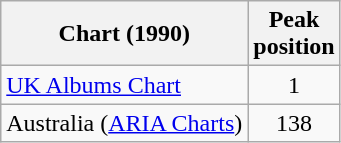<table class="wikitable">
<tr>
<th>Chart (1990)</th>
<th>Peak<br>position</th>
</tr>
<tr>
<td><a href='#'>UK Albums Chart</a></td>
<td align=center>1</td>
</tr>
<tr>
<td>Australia (<a href='#'>ARIA Charts</a>)</td>
<td align=center>138</td>
</tr>
</table>
